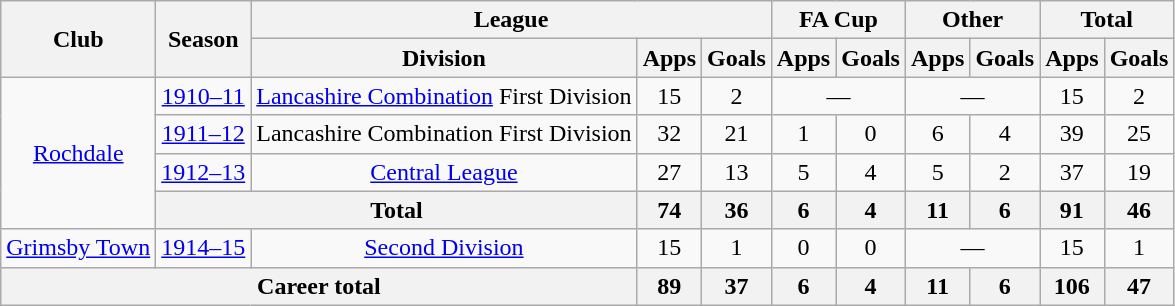<table class="wikitable" style="text-align: center;">
<tr>
<th rowspan="2">Club</th>
<th rowspan="2">Season</th>
<th colspan="3">League</th>
<th colspan="2">FA Cup</th>
<th colspan="2">Other</th>
<th colspan="2">Total</th>
</tr>
<tr>
<th>Division</th>
<th>Apps</th>
<th>Goals</th>
<th>Apps</th>
<th>Goals</th>
<th>Apps</th>
<th>Goals</th>
<th>Apps</th>
<th>Goals</th>
</tr>
<tr>
<td rowspan="4"><a href='#'>Rochdale</a></td>
<td><a href='#'>1910–11</a></td>
<td><a href='#'>Lancashire Combination</a> First Division</td>
<td>15</td>
<td>2</td>
<td colspan="2">―</td>
<td colspan="2">―</td>
<td>15</td>
<td>2</td>
</tr>
<tr>
<td><a href='#'>1911–12</a></td>
<td>Lancashire Combination First Division</td>
<td>32</td>
<td>21</td>
<td>1</td>
<td>0</td>
<td>6</td>
<td>4</td>
<td>39</td>
<td>25</td>
</tr>
<tr>
<td><a href='#'>1912–13</a></td>
<td><a href='#'>Central League</a></td>
<td>27</td>
<td>13</td>
<td>5</td>
<td>4</td>
<td>5</td>
<td>2</td>
<td>37</td>
<td>19</td>
</tr>
<tr>
<th colspan="2">Total</th>
<th>74</th>
<th>36</th>
<th>6</th>
<th>4</th>
<th>11</th>
<th>6</th>
<th>91</th>
<th>46</th>
</tr>
<tr>
<td><a href='#'>Grimsby Town</a></td>
<td><a href='#'>1914–15</a></td>
<td><a href='#'>Second Division</a></td>
<td>15</td>
<td>1</td>
<td>0</td>
<td>0</td>
<td colspan="2">―</td>
<td>15</td>
<td>1</td>
</tr>
<tr>
<th colspan="3">Career total</th>
<th>89</th>
<th>37</th>
<th>6</th>
<th>4</th>
<th>11</th>
<th>6</th>
<th>106</th>
<th>47</th>
</tr>
</table>
